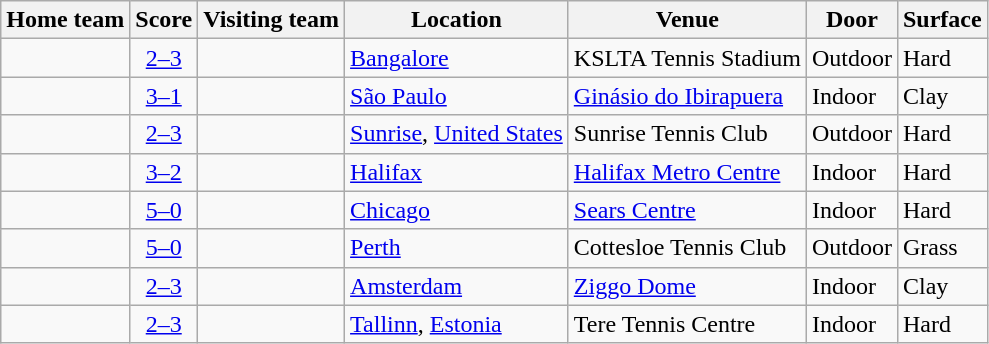<table class="wikitable" style="border:1px solid #aaa;">
<tr>
<th>Home team</th>
<th>Score</th>
<th>Visiting team</th>
<th>Location</th>
<th>Venue</th>
<th>Door</th>
<th>Surface</th>
</tr>
<tr>
<td></td>
<td style="text-align:center;"><a href='#'>2–3</a></td>
<td><strong></strong></td>
<td><a href='#'>Bangalore</a></td>
<td>KSLTA Tennis Stadium</td>
<td>Outdoor</td>
<td>Hard</td>
</tr>
<tr>
<td><strong></strong></td>
<td style="text-align:center;"><a href='#'>3–1</a></td>
<td></td>
<td><a href='#'>São Paulo</a></td>
<td><a href='#'>Ginásio do Ibirapuera</a></td>
<td>Indoor</td>
<td>Clay</td>
</tr>
<tr>
<td></td>
<td style="text-align:center;"><a href='#'>2–3</a></td>
<td><strong></strong></td>
<td><a href='#'>Sunrise</a>, <a href='#'>United States</a></td>
<td>Sunrise Tennis Club</td>
<td>Outdoor</td>
<td>Hard</td>
</tr>
<tr>
<td><strong></strong></td>
<td style="text-align:center;"><a href='#'>3–2</a></td>
<td></td>
<td><a href='#'>Halifax</a></td>
<td><a href='#'>Halifax Metro Centre</a></td>
<td>Indoor</td>
<td>Hard</td>
</tr>
<tr>
<td><strong></strong></td>
<td style="text-align:center;"><a href='#'>5–0</a></td>
<td></td>
<td><a href='#'>Chicago</a></td>
<td><a href='#'>Sears Centre</a></td>
<td>Indoor</td>
<td>Hard</td>
</tr>
<tr>
<td><strong></strong></td>
<td style="text-align:center;"><a href='#'>5–0</a></td>
<td></td>
<td><a href='#'>Perth</a></td>
<td>Cottesloe Tennis Club</td>
<td>Outdoor</td>
<td>Grass</td>
</tr>
<tr>
<td></td>
<td style="text-align:center;"><a href='#'>2–3</a></td>
<td><strong></strong></td>
<td><a href='#'>Amsterdam</a></td>
<td><a href='#'>Ziggo Dome</a></td>
<td>Indoor</td>
<td>Clay</td>
</tr>
<tr>
<td></td>
<td style="text-align:center;"><a href='#'>2–3</a></td>
<td><strong></strong></td>
<td><a href='#'>Tallinn</a>, <a href='#'>Estonia</a></td>
<td>Tere Tennis Centre</td>
<td>Indoor</td>
<td>Hard</td>
</tr>
</table>
